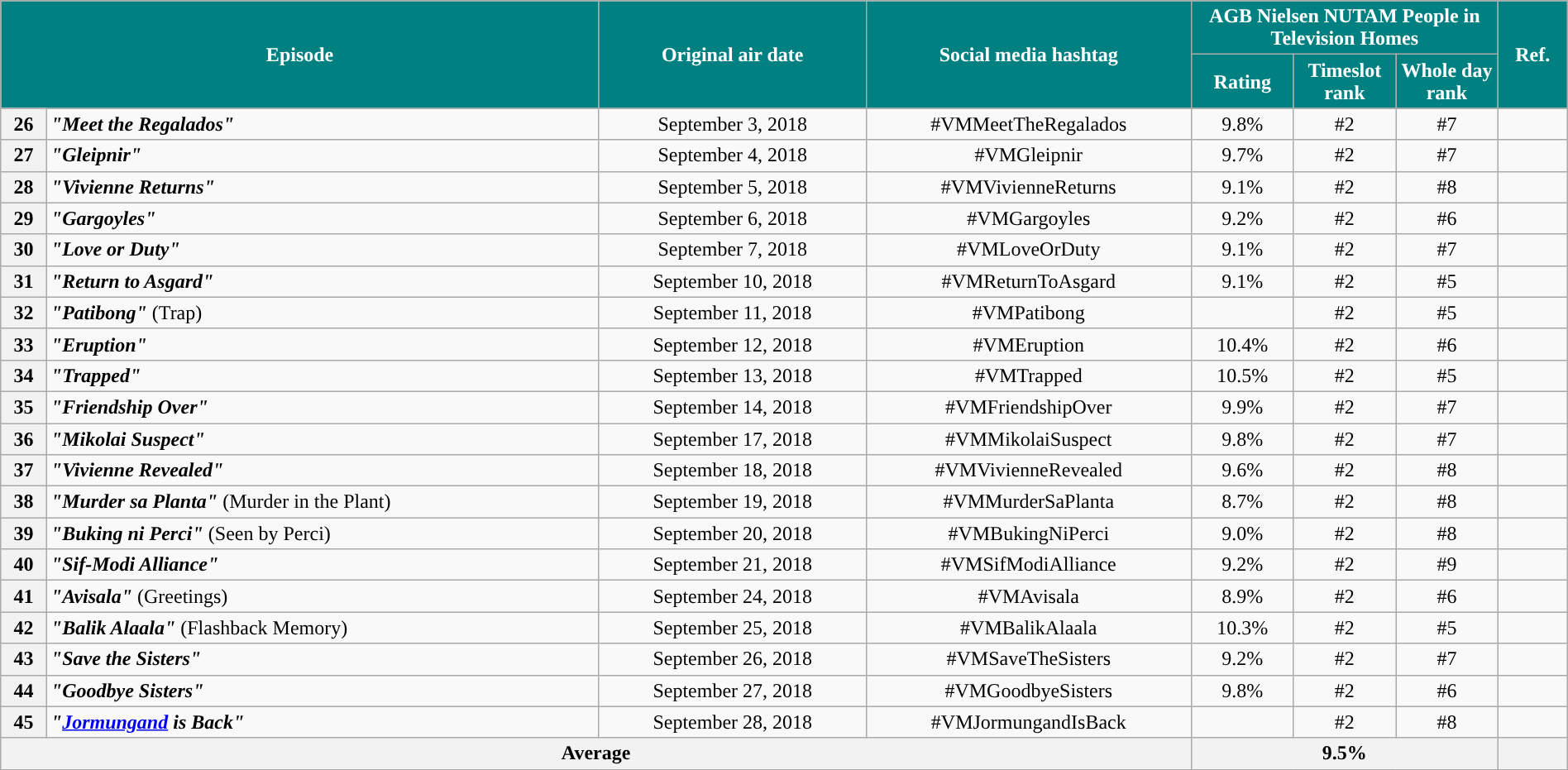<table class="wikitable" style="text-align:center; font-size:100%; line-height:18px;" width="100%">
<tr>
<th style="background-color:#008080; color:#ffffff;" colspan="2" rowspan="2">Episode</th>
<th style="background-color:#008080; color:white" rowspan="2">Original air date</th>
<th style="background-color:#008080; color:white" rowspan="2">Social media hashtag</th>
<th style="background-color:#008080; color:#ffffff;" colspan="3">AGB Nielsen NUTAM People in Television Homes</th>
<th style="background-color:#008080;  color:#ffffff;" rowspan="2">Ref.</th>
</tr>
<tr>
<th style="background-color:#008080; width:75px; color:#ffffff;">Rating</th>
<th style="background-color:#008080;  width:75px; color:#ffffff;">Timeslot<br>rank</th>
<th style="background-color:#008080; width:75px; color:#ffffff;">Whole day<br>rank</th>
</tr>
<tr>
<th>26</th>
<td style="text-align: left;"><strong><em>"Meet the Regalados"</em></strong></td>
<td>September 3, 2018</td>
<td>#VMMeetTheRegalados</td>
<td>9.8%</td>
<td>#2</td>
<td>#7</td>
<td></td>
</tr>
<tr>
<th>27</th>
<td style="text-align: left;"><strong><em>"Gleipnir"</em></strong></td>
<td>September 4, 2018</td>
<td>#VMGleipnir</td>
<td>9.7%</td>
<td>#2</td>
<td>#7</td>
<td></td>
</tr>
<tr>
<th>28</th>
<td style="text-align: left;"><strong><em>"Vivienne Returns"</em></strong></td>
<td>September 5, 2018</td>
<td>#VMVivienneReturns</td>
<td>9.1%</td>
<td>#2</td>
<td>#8</td>
<td></td>
</tr>
<tr>
<th>29</th>
<td style="text-align: left;"><strong><em>"Gargoyles"</em></strong></td>
<td>September 6, 2018</td>
<td>#VMGargoyles</td>
<td>9.2%</td>
<td>#2</td>
<td>#6</td>
<td></td>
</tr>
<tr>
<th>30</th>
<td style="text-align: left;"><strong><em>"Love or Duty"</em></strong></td>
<td>September 7, 2018</td>
<td>#VMLoveOrDuty</td>
<td>9.1%</td>
<td>#2</td>
<td>#7</td>
<td></td>
</tr>
<tr>
<th>31</th>
<td style="text-align: left;"><strong><em>"Return to Asgard"</em></strong></td>
<td>September 10, 2018</td>
<td>#VMReturnToAsgard</td>
<td>9.1%</td>
<td>#2</td>
<td>#5</td>
<td></td>
</tr>
<tr>
<th>32</th>
<td style="text-align: left;"><strong><em>"Patibong"</em></strong> (Trap)</td>
<td>September 11, 2018</td>
<td>#VMPatibong</td>
<td></td>
<td>#2</td>
<td>#5</td>
<td></td>
</tr>
<tr>
<th>33</th>
<td style="text-align: left;"><strong><em>"Eruption"</em></strong></td>
<td>September 12, 2018</td>
<td>#VMEruption</td>
<td>10.4%</td>
<td>#2</td>
<td>#6</td>
<td></td>
</tr>
<tr>
<th>34</th>
<td style="text-align: left;"><strong><em>"Trapped"</em></strong></td>
<td>September 13, 2018</td>
<td>#VMTrapped</td>
<td>10.5%</td>
<td>#2</td>
<td>#5</td>
<td></td>
</tr>
<tr>
<th>35</th>
<td style="text-align: left;"><strong><em>"Friendship Over"</em></strong></td>
<td>September 14, 2018</td>
<td>#VMFriendshipOver</td>
<td>9.9%</td>
<td>#2</td>
<td>#7</td>
<td></td>
</tr>
<tr>
<th>36</th>
<td style="text-align: left;"><strong><em>"Mikolai Suspect"</em></strong></td>
<td>September 17, 2018</td>
<td>#VMMikolaiSuspect</td>
<td>9.8%</td>
<td>#2</td>
<td>#7</td>
<td></td>
</tr>
<tr>
<th>37</th>
<td style="text-align: left;"><strong><em>"Vivienne Revealed"</em></strong></td>
<td>September 18, 2018</td>
<td>#VMVivienneRevealed</td>
<td>9.6%</td>
<td>#2</td>
<td>#8</td>
<td></td>
</tr>
<tr>
<th>38</th>
<td style="text-align: left;"><strong><em>"Murder sa Planta"</em></strong> (Murder in the Plant)</td>
<td>September 19, 2018</td>
<td>#VMMurderSaPlanta</td>
<td>8.7%</td>
<td>#2</td>
<td>#8</td>
<td></td>
</tr>
<tr>
<th>39</th>
<td style="text-align: left;"><strong><em>"Buking ni Perci"</em></strong> (Seen by Perci)</td>
<td>September 20, 2018</td>
<td>#VMBukingNiPerci</td>
<td>9.0%</td>
<td>#2</td>
<td>#8</td>
<td></td>
</tr>
<tr>
<th>40</th>
<td style="text-align: left;"><strong><em>"Sif-Modi Alliance"</em></strong></td>
<td>September 21, 2018</td>
<td>#VMSifModiAlliance</td>
<td>9.2%</td>
<td>#2</td>
<td>#9</td>
<td></td>
</tr>
<tr>
<th>41</th>
<td style="text-align: left;"><strong><em>"Avisala"</em></strong> (Greetings)</td>
<td>September 24, 2018</td>
<td>#VMAvisala</td>
<td>8.9%</td>
<td>#2</td>
<td>#6</td>
<td></td>
</tr>
<tr>
<th>42</th>
<td style="text-align: left;"><strong><em>"Balik Alaala"</em></strong> (Flashback Memory)</td>
<td>September 25, 2018</td>
<td>#VMBalikAlaala</td>
<td>10.3%</td>
<td>#2</td>
<td>#5</td>
<td></td>
</tr>
<tr>
<th>43</th>
<td style="text-align: left;"><strong><em>"Save the Sisters"</em></strong></td>
<td>September 26, 2018</td>
<td>#VMSaveTheSisters</td>
<td>9.2%</td>
<td>#2</td>
<td>#7</td>
<td></td>
</tr>
<tr>
<th>44</th>
<td style="text-align: left;"><strong><em>"Goodbye Sisters"</em></strong></td>
<td>September 27, 2018</td>
<td>#VMGoodbyeSisters</td>
<td>9.8%</td>
<td>#2</td>
<td>#6</td>
<td></td>
</tr>
<tr>
<th>45</th>
<td style="text-align: left;"><strong><em>"<a href='#'>Jormungand</a> is Back"</em></strong></td>
<td>September 28, 2018</td>
<td>#VMJormungandIsBack</td>
<td></td>
<td>#2</td>
<td>#8</td>
<td></td>
</tr>
<tr>
<th colspan="4">Average</th>
<th colspan="3">9.5%</th>
<th></th>
</tr>
<tr>
</tr>
</table>
